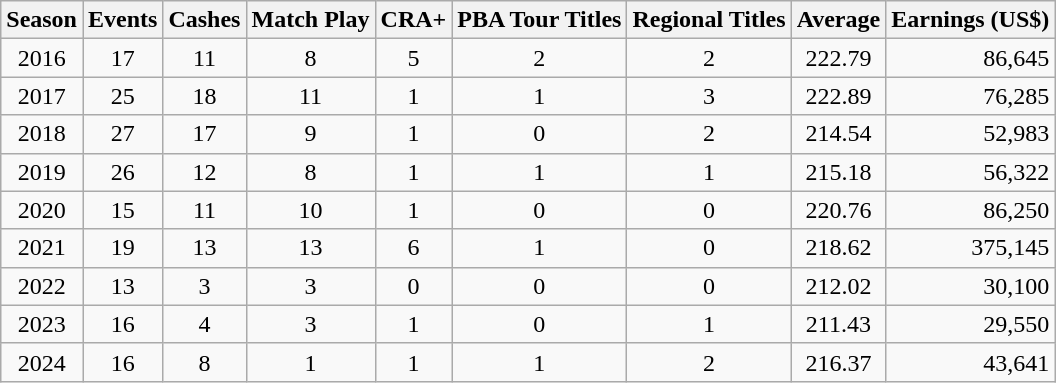<table class="wikitable" style="text-align:center">
<tr>
<th>Season</th>
<th>Events</th>
<th>Cashes</th>
<th>Match Play</th>
<th>CRA+</th>
<th>PBA Tour Titles</th>
<th>Regional Titles</th>
<th>Average</th>
<th>Earnings (US$)</th>
</tr>
<tr>
<td>2016</td>
<td>17</td>
<td>11</td>
<td>8</td>
<td>5</td>
<td>2</td>
<td>2</td>
<td>222.79</td>
<td align=right>86,645</td>
</tr>
<tr>
<td>2017</td>
<td>25</td>
<td>18</td>
<td>11</td>
<td>1</td>
<td>1</td>
<td>3</td>
<td>222.89</td>
<td align=right>76,285</td>
</tr>
<tr>
<td>2018</td>
<td>27</td>
<td>17</td>
<td>9</td>
<td>1</td>
<td>0</td>
<td>2</td>
<td>214.54</td>
<td align=right>52,983</td>
</tr>
<tr>
<td>2019</td>
<td>26</td>
<td>12</td>
<td>8</td>
<td>1</td>
<td>1</td>
<td>1</td>
<td>215.18</td>
<td align=right>56,322</td>
</tr>
<tr>
<td>2020</td>
<td>15</td>
<td>11</td>
<td>10</td>
<td>1</td>
<td>0</td>
<td>0</td>
<td>220.76</td>
<td align=right>86,250</td>
</tr>
<tr>
<td>2021</td>
<td>19</td>
<td>13</td>
<td>13</td>
<td>6</td>
<td>1</td>
<td>0</td>
<td>218.62</td>
<td align=right>375,145</td>
</tr>
<tr>
<td>2022</td>
<td>13</td>
<td>3</td>
<td>3</td>
<td>0</td>
<td>0</td>
<td>0</td>
<td>212.02</td>
<td align=right>30,100</td>
</tr>
<tr>
<td>2023</td>
<td>16</td>
<td>4</td>
<td>3</td>
<td>1</td>
<td>0</td>
<td>1</td>
<td>211.43</td>
<td align=right>29,550</td>
</tr>
<tr>
<td>2024</td>
<td>16</td>
<td>8</td>
<td>1</td>
<td>1</td>
<td>1</td>
<td>2</td>
<td>216.37</td>
<td align=right>43,641</td>
</tr>
</table>
